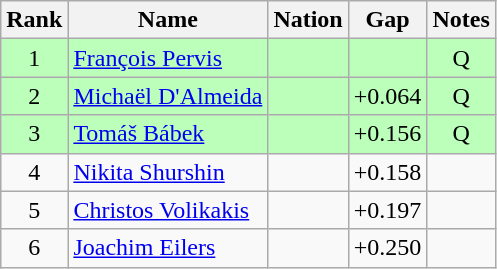<table class="wikitable sortable" style="text-align:center">
<tr>
<th>Rank</th>
<th>Name</th>
<th>Nation</th>
<th>Gap</th>
<th>Notes</th>
</tr>
<tr bgcolor=bbffbb>
<td>1</td>
<td align=left><a href='#'>François Pervis</a></td>
<td align=left></td>
<td></td>
<td>Q</td>
</tr>
<tr bgcolor=bbffbb>
<td>2</td>
<td align=left><a href='#'>Michaël D'Almeida</a></td>
<td align=left></td>
<td>+0.064</td>
<td>Q</td>
</tr>
<tr bgcolor=bbffbb>
<td>3</td>
<td align=left><a href='#'>Tomáš Bábek</a></td>
<td align=left></td>
<td>+0.156</td>
<td>Q</td>
</tr>
<tr>
<td>4</td>
<td align=left><a href='#'>Nikita Shurshin</a></td>
<td align=left></td>
<td>+0.158</td>
<td></td>
</tr>
<tr>
<td>5</td>
<td align=left><a href='#'>Christos Volikakis</a></td>
<td align=left></td>
<td>+0.197</td>
<td></td>
</tr>
<tr>
<td>6</td>
<td align=left><a href='#'>Joachim Eilers</a></td>
<td align=left></td>
<td>+0.250</td>
<td></td>
</tr>
</table>
